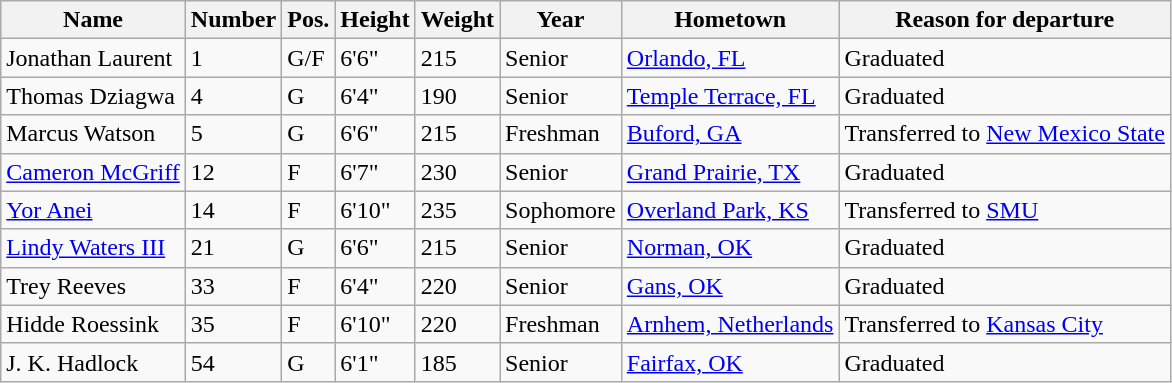<table class="wikitable sortable" border="1">
<tr>
<th>Name</th>
<th>Number</th>
<th>Pos.</th>
<th>Height</th>
<th>Weight</th>
<th>Year</th>
<th>Hometown</th>
<th class="unsortable">Reason for departure</th>
</tr>
<tr>
<td>Jonathan Laurent</td>
<td>1</td>
<td>G/F</td>
<td>6'6"</td>
<td>215</td>
<td>Senior</td>
<td><a href='#'>Orlando, FL</a></td>
<td>Graduated</td>
</tr>
<tr>
<td>Thomas Dziagwa</td>
<td>4</td>
<td>G</td>
<td>6'4"</td>
<td>190</td>
<td>Senior</td>
<td><a href='#'>Temple Terrace, FL</a></td>
<td>Graduated</td>
</tr>
<tr>
<td>Marcus Watson</td>
<td>5</td>
<td>G</td>
<td>6'6"</td>
<td>215</td>
<td>Freshman</td>
<td><a href='#'>Buford, GA</a></td>
<td>Transferred to <a href='#'>New Mexico State</a></td>
</tr>
<tr>
<td><a href='#'>Cameron McGriff</a></td>
<td>12</td>
<td>F</td>
<td>6'7"</td>
<td>230</td>
<td>Senior</td>
<td><a href='#'>Grand Prairie, TX</a></td>
<td>Graduated</td>
</tr>
<tr>
<td><a href='#'>Yor Anei</a></td>
<td>14</td>
<td>F</td>
<td>6'10"</td>
<td>235</td>
<td>Sophomore</td>
<td><a href='#'>Overland Park, KS</a></td>
<td>Transferred to <a href='#'>SMU</a></td>
</tr>
<tr>
<td><a href='#'>Lindy Waters III</a></td>
<td>21</td>
<td>G</td>
<td>6'6"</td>
<td>215</td>
<td>Senior</td>
<td><a href='#'>Norman, OK</a></td>
<td>Graduated</td>
</tr>
<tr>
<td>Trey Reeves</td>
<td>33</td>
<td>F</td>
<td>6'4"</td>
<td>220</td>
<td>Senior</td>
<td><a href='#'>Gans, OK</a></td>
<td>Graduated</td>
</tr>
<tr>
<td>Hidde Roessink</td>
<td>35</td>
<td>F</td>
<td>6'10"</td>
<td>220</td>
<td>Freshman</td>
<td><a href='#'>Arnhem, Netherlands</a></td>
<td>Transferred to <a href='#'>Kansas City</a></td>
</tr>
<tr>
<td>J. K. Hadlock</td>
<td>54</td>
<td>G</td>
<td>6'1"</td>
<td>185</td>
<td>Senior</td>
<td><a href='#'>Fairfax, OK</a></td>
<td>Graduated</td>
</tr>
</table>
